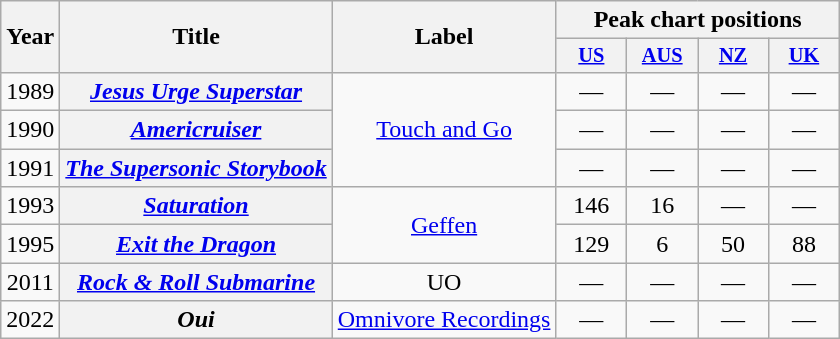<table class="wikitable plainrowheaders" style="text-align:center">
<tr>
<th rowspan="2">Year</th>
<th rowspan="2">Title</th>
<th rowspan="2">Label</th>
<th colspan="4">Peak chart positions</th>
</tr>
<tr>
<th style="width:3em;font-size:85%"><a href='#'>US</a><br></th>
<th style="width:3em;font-size:85%"><a href='#'>AUS</a><br></th>
<th style="width:3em;font-size:85%"><a href='#'>NZ</a><br></th>
<th style="width:3em;font-size:85%"><a href='#'>UK</a><br></th>
</tr>
<tr>
<td>1989</td>
<th scope="row"><em><a href='#'>Jesus Urge Superstar</a></em></th>
<td rowspan="3"><a href='#'>Touch and Go</a></td>
<td>—</td>
<td>—</td>
<td>—</td>
<td>—</td>
</tr>
<tr>
<td>1990</td>
<th scope="row"><em><a href='#'>Americruiser</a></em></th>
<td>—</td>
<td>—</td>
<td>—</td>
<td>—</td>
</tr>
<tr>
<td>1991</td>
<th scope="row"><em><a href='#'>The Supersonic Storybook</a></em></th>
<td>—</td>
<td>—</td>
<td>—</td>
<td>—</td>
</tr>
<tr>
<td>1993</td>
<th scope="row"><em><a href='#'>Saturation</a></em></th>
<td rowspan="2"><a href='#'>Geffen</a></td>
<td>146</td>
<td>16</td>
<td>—</td>
<td>—</td>
</tr>
<tr>
<td>1995</td>
<th scope="row"><em><a href='#'>Exit the Dragon</a></em></th>
<td>129</td>
<td>6</td>
<td>50</td>
<td>88</td>
</tr>
<tr>
<td>2011</td>
<th scope="row"><em><a href='#'>Rock & Roll Submarine</a></em></th>
<td>UO</td>
<td>—</td>
<td>—</td>
<td>—</td>
<td>—</td>
</tr>
<tr>
<td>2022</td>
<th scope="row"><em>Oui</em></th>
<td><a href='#'>Omnivore Recordings</a></td>
<td>—</td>
<td>—</td>
<td>—</td>
<td>—</td>
</tr>
</table>
